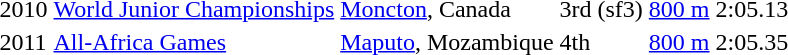<table>
<tr>
<td>2010</td>
<td><a href='#'>World Junior Championships</a></td>
<td><a href='#'>Moncton</a>, Canada</td>
<td>3rd (sf3)</td>
<td><a href='#'>800 m</a></td>
<td>2:05.13</td>
</tr>
<tr>
<td>2011</td>
<td><a href='#'>All-Africa Games</a></td>
<td><a href='#'>Maputo</a>, Mozambique</td>
<td>4th</td>
<td><a href='#'>800 m</a></td>
<td>2:05.35</td>
</tr>
</table>
